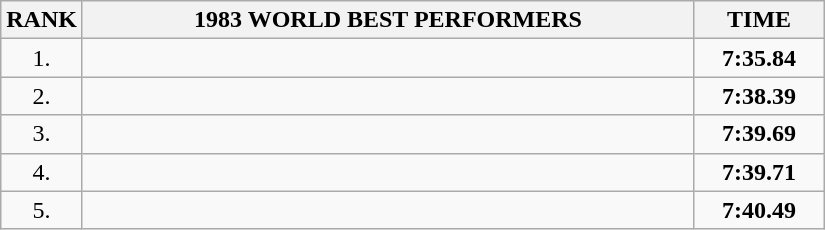<table class=wikitable>
<tr>
<th>RANK</th>
<th align="center" style="width: 25em">1983 WORLD BEST PERFORMERS</th>
<th align="center" style="width: 5em">TIME</th>
</tr>
<tr>
<td align="center">1.</td>
<td></td>
<td align="center"><strong>7:35.84</strong></td>
</tr>
<tr>
<td align="center">2.</td>
<td></td>
<td align="center"><strong>7:38.39</strong></td>
</tr>
<tr>
<td align="center">3.</td>
<td></td>
<td align="center"><strong>7:39.69</strong></td>
</tr>
<tr>
<td align="center">4.</td>
<td></td>
<td align="center"><strong>7:39.71</strong></td>
</tr>
<tr>
<td align="center">5.</td>
<td></td>
<td align="center"><strong>7:40.49</strong></td>
</tr>
</table>
